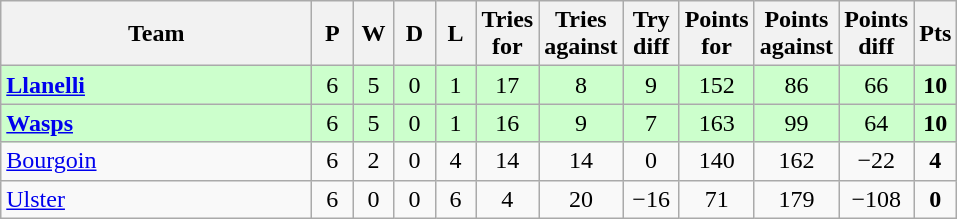<table class="wikitable" style="text-align: center;">
<tr>
<th width="200">Team</th>
<th width="20">P</th>
<th width="20">W</th>
<th width="20">D</th>
<th width="20">L</th>
<th width="20">Tries for</th>
<th width="20">Tries against</th>
<th width="30">Try diff</th>
<th width="20">Points for</th>
<th width="20">Points against</th>
<th width="25">Points diff</th>
<th width="20">Pts</th>
</tr>
<tr bgcolor="#ccffcc">
<td align="left"> <strong><a href='#'>Llanelli</a></strong></td>
<td>6</td>
<td>5</td>
<td>0</td>
<td>1</td>
<td>17</td>
<td>8</td>
<td>9</td>
<td>152</td>
<td>86</td>
<td>66</td>
<td><strong>10</strong></td>
</tr>
<tr bgcolor="#ccffcc">
<td align="left"> <strong><a href='#'>Wasps</a></strong></td>
<td>6</td>
<td>5</td>
<td>0</td>
<td>1</td>
<td>16</td>
<td>9</td>
<td>7</td>
<td>163</td>
<td>99</td>
<td>64</td>
<td><strong>10</strong></td>
</tr>
<tr>
<td align="left"> <a href='#'>Bourgoin</a></td>
<td>6</td>
<td>2</td>
<td>0</td>
<td>4</td>
<td>14</td>
<td>14</td>
<td>0</td>
<td>140</td>
<td>162</td>
<td>−22</td>
<td><strong>4</strong></td>
</tr>
<tr>
<td align="left">  <a href='#'>Ulster</a></td>
<td>6</td>
<td>0</td>
<td>0</td>
<td>6</td>
<td>4</td>
<td>20</td>
<td>−16</td>
<td>71</td>
<td>179</td>
<td>−108</td>
<td><strong>0</strong></td>
</tr>
</table>
